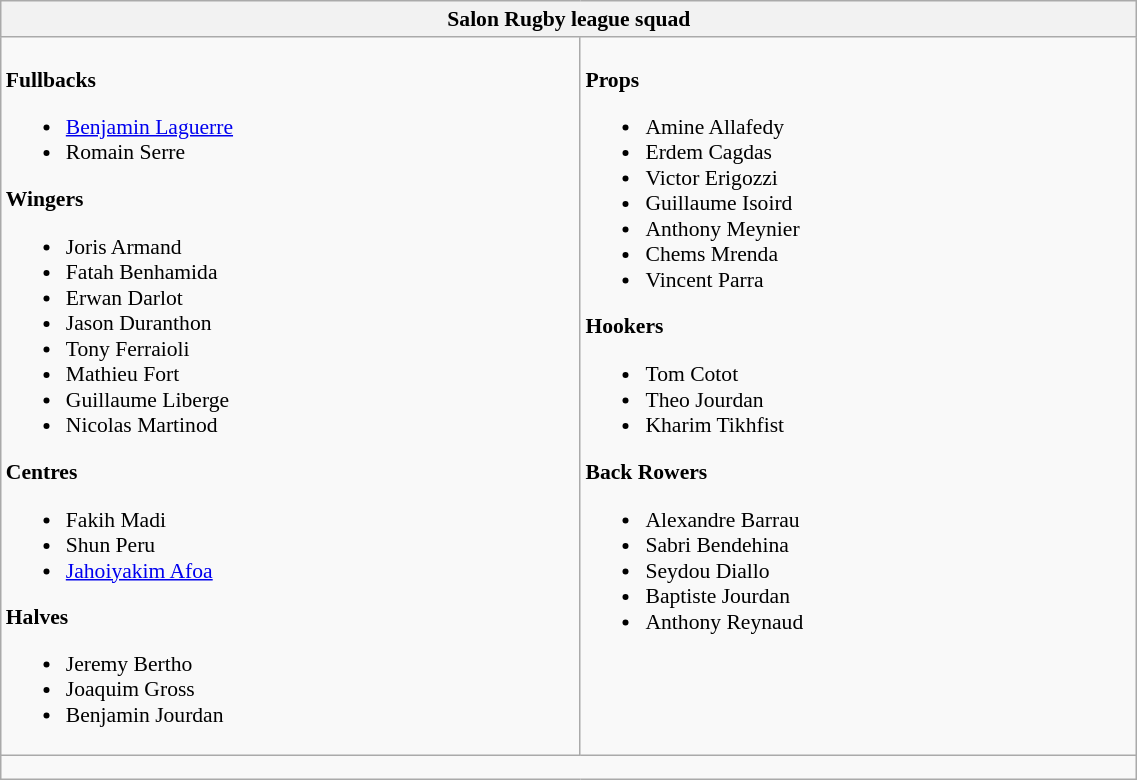<table class="wikitable" style="text-align:left; font-size:90%; width:60%">
<tr>
<th colspan="100%">Salon Rugby league squad</th>
</tr>
<tr valign="top">
<td><br><strong>Fullbacks</strong><ul><li><a href='#'>Benjamin Laguerre</a></li><li>Romain Serre</li></ul><strong>Wingers</strong><ul><li>Joris Armand</li><li>Fatah Benhamida</li><li>Erwan Darlot</li><li>Jason Duranthon</li><li>Tony Ferraioli</li><li>Mathieu Fort</li><li>Guillaume Liberge</li><li>Nicolas Martinod</li></ul><strong>Centres</strong><ul><li>Fakih Madi</li><li>Shun Peru</li><li><a href='#'>Jahoiyakim Afoa</a></li></ul><strong>Halves</strong><ul><li>Jeremy Bertho</li><li>Joaquim Gross</li><li>Benjamin Jourdan</li></ul></td>
<td><br><strong>Props</strong><ul><li>Amine Allafedy</li><li>Erdem Cagdas</li><li>Victor Erigozzi</li><li>Guillaume Isoird</li><li>Anthony Meynier</li><li>Chems Mrenda</li><li>Vincent Parra</li></ul><strong>Hookers</strong><ul><li>Tom Cotot</li><li>Theo Jourdan</li><li>Kharim Tikhfist</li></ul><strong>Back Rowers</strong><ul><li>Alexandre Barrau</li><li>Sabri Bendehina</li><li>Seydou Diallo</li><li>Baptiste Jourdan</li><li>Anthony Reynaud</li></ul></td>
</tr>
<tr>
<td colspan="100%" style="height: 10px;"></td>
</tr>
</table>
